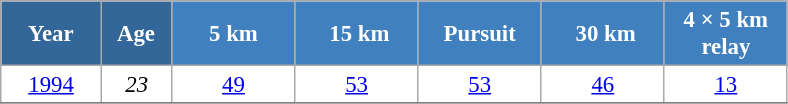<table class="wikitable" style="font-size:95%; text-align:center; border:grey solid 1px; border-collapse:collapse; background:#ffffff;">
<tr>
<th style="background-color:#369; color:white; width:60px;"> Year </th>
<th style="background-color:#369; color:white; width:40px;"> Age </th>
<th style="background-color:#4180be; color:white; width:75px;"> 5 km </th>
<th style="background-color:#4180be; color:white; width:75px;"> 15 km</th>
<th style="background-color:#4180be; color:white; width:75px;"> Pursuit </th>
<th style="background-color:#4180be; color:white; width:75px;"> 30 km</th>
<th style="background-color:#4180be; color:white; width:75px;"> 4 × 5 km <br> relay </th>
</tr>
<tr>
<td><a href='#'>1994</a></td>
<td><em>23</em></td>
<td><a href='#'>49</a></td>
<td><a href='#'>53</a></td>
<td><a href='#'>53</a></td>
<td><a href='#'>46</a></td>
<td><a href='#'>13</a></td>
</tr>
<tr>
</tr>
</table>
